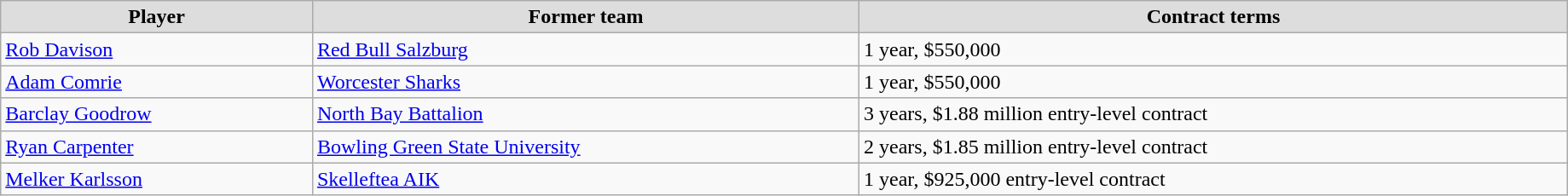<table class="wikitable" width=97%>
<tr align="center"  bgcolor="#dddddd">
<td><strong>Player</strong></td>
<td><strong>Former team</strong></td>
<td><strong>Contract terms</strong></td>
</tr>
<tr>
<td><a href='#'>Rob Davison</a></td>
<td><a href='#'>Red Bull Salzburg</a></td>
<td>1 year, $550,000</td>
</tr>
<tr>
<td><a href='#'>Adam Comrie</a></td>
<td><a href='#'>Worcester Sharks</a></td>
<td>1 year, $550,000</td>
</tr>
<tr>
<td><a href='#'>Barclay Goodrow</a></td>
<td><a href='#'>North Bay Battalion</a></td>
<td>3 years, $1.88 million entry-level contract</td>
</tr>
<tr>
<td><a href='#'>Ryan Carpenter</a></td>
<td><a href='#'>Bowling Green State University</a></td>
<td>2 years, $1.85 million entry-level contract</td>
</tr>
<tr>
<td><a href='#'>Melker Karlsson</a></td>
<td><a href='#'>Skelleftea AIK</a></td>
<td>1 year, $925,000 entry-level contract</td>
</tr>
</table>
